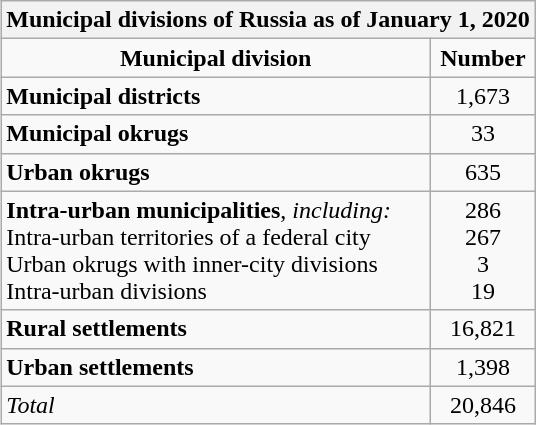<table class="wikitable infobox">
<tr>
<th colspan="2">Municipal divisions of Russia as of January 1, 2020</th>
</tr>
<tr>
<td style=text-align:center><strong>Municipal division</strong></td>
<td style=text-align:center><strong>Number</strong></td>
</tr>
<tr>
<td><strong>Municipal districts</strong></td>
<td style="text-align:center">1,673</td>
</tr>
<tr>
<td><strong>Municipal okrugs</strong></td>
<td style="text-align:center">33</td>
</tr>
<tr>
<td><strong>Urban okrugs</strong></td>
<td style="text-align:center">635</td>
</tr>
<tr>
<td><strong>Intra-urban municipalities</strong>, <em>including:</em><br>Intra-urban territories of a federal city<br>Urban okrugs with inner-city divisions<br>Intra-urban divisions</td>
<td style="text-align:center">286<br>267<br>3<br>19</td>
</tr>
<tr>
<td><strong>Rural settlements</strong></td>
<td style="text-align:center">16,821</td>
</tr>
<tr>
<td><strong>Urban settlements</strong></td>
<td style="text-align:center">1,398</td>
</tr>
<tr>
<td><em>Total</em></td>
<td style="text-align:center">20,846</td>
</tr>
</table>
